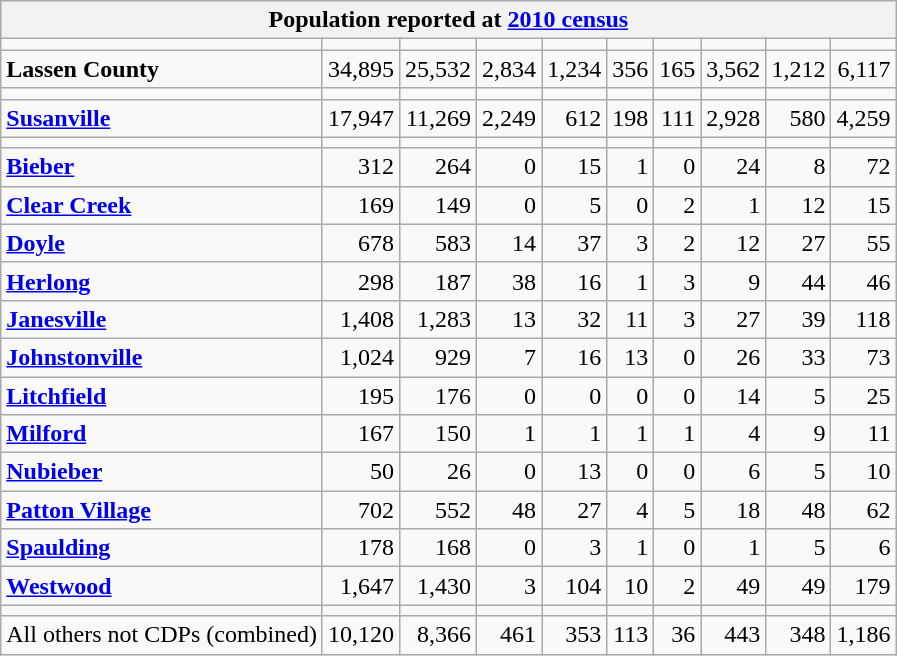<table class="wikitable collapsible collapsed">
<tr>
<th colspan="10">Population reported at <a href='#'>2010 census</a></th>
</tr>
<tr>
<td></td>
<td></td>
<td></td>
<td></td>
<td></td>
<td></td>
<td></td>
<td></td>
<td></td>
<td></td>
</tr>
<tr>
<td><strong> Lassen County</strong></td>
<td align="right">34,895</td>
<td align="right">25,532</td>
<td align="right">2,834</td>
<td align="right">1,234</td>
<td align="right">356</td>
<td align="right">165</td>
<td align="right">3,562</td>
<td align="right">1,212</td>
<td align="right">6,117</td>
</tr>
<tr>
<td></td>
<td></td>
<td></td>
<td></td>
<td></td>
<td></td>
<td></td>
<td></td>
<td></td>
<td></td>
</tr>
<tr>
<td><strong><a href='#'>Susanville</a></strong></td>
<td align="right">17,947</td>
<td align="right">11,269</td>
<td align="right">2,249</td>
<td align="right">612</td>
<td align="right">198</td>
<td align="right">111</td>
<td align="right">2,928</td>
<td align="right">580</td>
<td align="right">4,259</td>
</tr>
<tr>
<td></td>
<td></td>
<td></td>
<td></td>
<td></td>
<td></td>
<td></td>
<td></td>
<td></td>
<td></td>
</tr>
<tr>
<td><strong><a href='#'>Bieber</a></strong></td>
<td align="right">312</td>
<td align="right">264</td>
<td align="right">0</td>
<td align="right">15</td>
<td align="right">1</td>
<td align="right">0</td>
<td align="right">24</td>
<td align="right">8</td>
<td align="right">72</td>
</tr>
<tr>
<td><strong><a href='#'>Clear Creek</a></strong></td>
<td align="right">169</td>
<td align="right">149</td>
<td align="right">0</td>
<td align="right">5</td>
<td align="right">0</td>
<td align="right">2</td>
<td align="right">1</td>
<td align="right">12</td>
<td align="right">15</td>
</tr>
<tr>
<td><strong><a href='#'>Doyle</a></strong></td>
<td align="right">678</td>
<td align="right">583</td>
<td align="right">14</td>
<td align="right">37</td>
<td align="right">3</td>
<td align="right">2</td>
<td align="right">12</td>
<td align="right">27</td>
<td align="right">55</td>
</tr>
<tr>
<td><strong><a href='#'>Herlong</a></strong></td>
<td align="right">298</td>
<td align="right">187</td>
<td align="right">38</td>
<td align="right">16</td>
<td align="right">1</td>
<td align="right">3</td>
<td align="right">9</td>
<td align="right">44</td>
<td align="right">46</td>
</tr>
<tr>
<td><strong><a href='#'>Janesville</a></strong></td>
<td align="right">1,408</td>
<td align="right">1,283</td>
<td align="right">13</td>
<td align="right">32</td>
<td align="right">11</td>
<td align="right">3</td>
<td align="right">27</td>
<td align="right">39</td>
<td align="right">118</td>
</tr>
<tr>
<td><strong><a href='#'>Johnstonville</a></strong></td>
<td align="right">1,024</td>
<td align="right">929</td>
<td align="right">7</td>
<td align="right">16</td>
<td align="right">13</td>
<td align="right">0</td>
<td align="right">26</td>
<td align="right">33</td>
<td align="right">73</td>
</tr>
<tr>
<td><strong><a href='#'>Litchfield</a></strong></td>
<td align="right">195</td>
<td align="right">176</td>
<td align="right">0</td>
<td align="right">0</td>
<td align="right">0</td>
<td align="right">0</td>
<td align="right">14</td>
<td align="right">5</td>
<td align="right">25</td>
</tr>
<tr>
<td><strong><a href='#'>Milford</a></strong></td>
<td align="right">167</td>
<td align="right">150</td>
<td align="right">1</td>
<td align="right">1</td>
<td align="right">1</td>
<td align="right">1</td>
<td align="right">4</td>
<td align="right">9</td>
<td align="right">11</td>
</tr>
<tr>
<td><strong><a href='#'>Nubieber</a></strong></td>
<td align="right">50</td>
<td align="right">26</td>
<td align="right">0</td>
<td align="right">13</td>
<td align="right">0</td>
<td align="right">0</td>
<td align="right">6</td>
<td align="right">5</td>
<td align="right">10</td>
</tr>
<tr>
<td><strong><a href='#'>Patton Village</a></strong></td>
<td align="right">702</td>
<td align="right">552</td>
<td align="right">48</td>
<td align="right">27</td>
<td align="right">4</td>
<td align="right">5</td>
<td align="right">18</td>
<td align="right">48</td>
<td align="right">62</td>
</tr>
<tr>
<td><strong><a href='#'>Spaulding</a></strong></td>
<td align="right">178</td>
<td align="right">168</td>
<td align="right">0</td>
<td align="right">3</td>
<td align="right">1</td>
<td align="right">0</td>
<td align="right">1</td>
<td align="right">5</td>
<td align="right">6</td>
</tr>
<tr>
<td><strong><a href='#'>Westwood</a></strong></td>
<td align="right">1,647</td>
<td align="right">1,430</td>
<td align="right">3</td>
<td align="right">104</td>
<td align="right">10</td>
<td align="right">2</td>
<td align="right">49</td>
<td align="right">49</td>
<td align="right">179</td>
</tr>
<tr>
<td></td>
<td></td>
<td></td>
<td></td>
<td></td>
<td></td>
<td></td>
<td></td>
<td></td>
<td></td>
</tr>
<tr>
<td>All others not CDPs (combined)</td>
<td align="right">10,120</td>
<td align="right">8,366</td>
<td align="right">461</td>
<td align="right">353</td>
<td align="right">113</td>
<td align="right">36</td>
<td align="right">443</td>
<td align="right">348</td>
<td align="right">1,186</td>
</tr>
</table>
